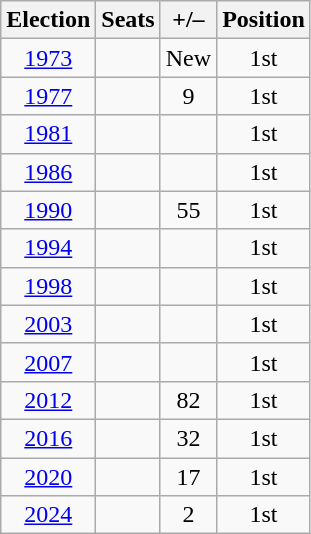<table class=wikitable style=text-align:center>
<tr>
<th>Election</th>
<th>Seats</th>
<th>+/–</th>
<th>Position</th>
</tr>
<tr>
<td><a href='#'>1973</a></td>
<td></td>
<td>New</td>
<td>1st</td>
</tr>
<tr>
<td><a href='#'>1977</a></td>
<td></td>
<td> 9</td>
<td> 1st</td>
</tr>
<tr>
<td><a href='#'>1981</a></td>
<td></td>
<td></td>
<td> 1st</td>
</tr>
<tr>
<td><a href='#'>1986</a></td>
<td></td>
<td></td>
<td> 1st</td>
</tr>
<tr>
<td><a href='#'>1990</a></td>
<td></td>
<td> 55</td>
<td> 1st</td>
</tr>
<tr>
<td><a href='#'>1994</a></td>
<td></td>
<td></td>
<td> 1st</td>
</tr>
<tr>
<td><a href='#'>1998</a></td>
<td></td>
<td></td>
<td> 1st</td>
</tr>
<tr>
<td><a href='#'>2003</a></td>
<td></td>
<td></td>
<td> 1st</td>
</tr>
<tr>
<td><a href='#'>2007</a></td>
<td></td>
<td></td>
<td> 1st</td>
</tr>
<tr>
<td><a href='#'>2012</a></td>
<td></td>
<td> 82</td>
<td> 1st</td>
</tr>
<tr>
<td><a href='#'>2016</a></td>
<td></td>
<td> 32</td>
<td> 1st</td>
</tr>
<tr>
<td><a href='#'>2020</a></td>
<td></td>
<td> 17</td>
<td> 1st</td>
</tr>
<tr>
<td><a href='#'>2024</a></td>
<td></td>
<td> 2</td>
<td> 1st</td>
</tr>
</table>
